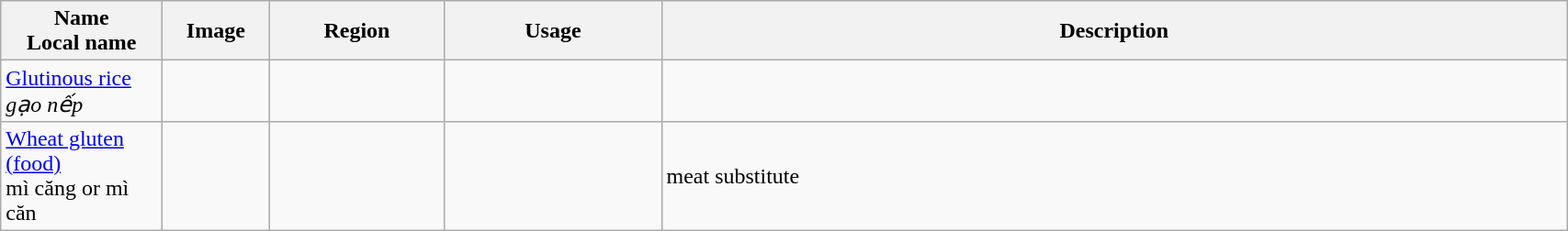<table class="wikitable sortable" border="1" width="90%">
<tr>
<th width="110px">Name<br>Local name</th>
<th width="70px">Image</th>
<th width="120px">Region</th>
<th width="150px">Usage</th>
<th>Description</th>
</tr>
<tr>
<td><a href='#'>Glutinous rice</a><br><em>gạo nếp</em></td>
<td></td>
<td></td>
<td></td>
<td></td>
</tr>
<tr>
<td><a href='#'>Wheat gluten (food)</a><br>mì căng or mì căn</td>
<td></td>
<td></td>
<td></td>
<td>meat substitute</td>
</tr>
</table>
